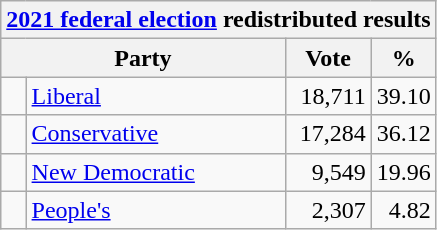<table class="wikitable">
<tr>
<th colspan="4"><a href='#'>2021 federal election</a> redistributed results</th>
</tr>
<tr>
<th colspan="2" bgcolor="#DDDDFF" width="130px">Party</th>
<th bgcolor="#DDDDFF" width="50px">Vote</th>
<th bgcolor="#DDDDFF" width="30px">%</th>
</tr>
<tr>
<td> </td>
<td><a href='#'>Liberal</a></td>
<td align="right">18,711</td>
<td align="right">39.10</td>
</tr>
<tr>
<td> </td>
<td><a href='#'>Conservative</a></td>
<td align="right">17,284</td>
<td align="right">36.12</td>
</tr>
<tr>
<td> </td>
<td><a href='#'>New Democratic</a></td>
<td align="right">9,549</td>
<td align="right">19.96</td>
</tr>
<tr>
<td> </td>
<td><a href='#'>People's</a></td>
<td align="right">2,307</td>
<td align="right">4.82</td>
</tr>
</table>
